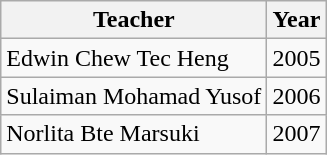<table class="wikitable">
<tr>
<th>Teacher</th>
<th>Year</th>
</tr>
<tr>
<td>Edwin Chew Tec Heng</td>
<td>2005</td>
</tr>
<tr>
<td>Sulaiman Mohamad Yusof</td>
<td>2006</td>
</tr>
<tr>
<td>Norlita Bte Marsuki</td>
<td>2007</td>
</tr>
</table>
